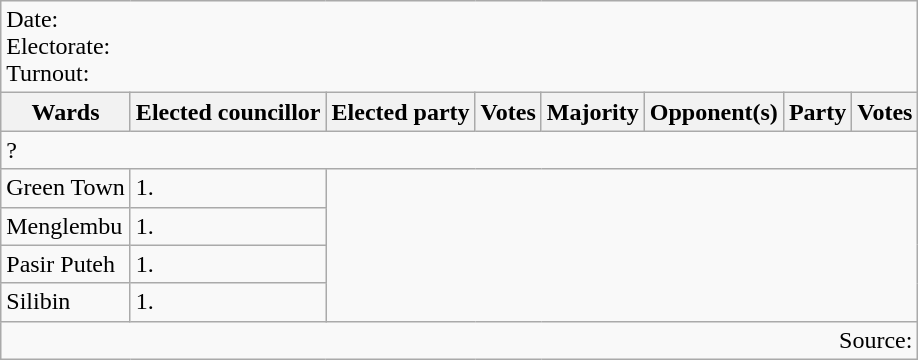<table class=wikitable>
<tr>
<td colspan=8>Date: <br>Electorate: <br>Turnout:</td>
</tr>
<tr>
<th>Wards</th>
<th>Elected councillor</th>
<th>Elected party</th>
<th>Votes</th>
<th>Majority</th>
<th>Opponent(s)</th>
<th>Party</th>
<th>Votes</th>
</tr>
<tr>
<td colspan=8>?</td>
</tr>
<tr>
<td>Green Town</td>
<td>1.</td>
</tr>
<tr>
<td>Menglembu</td>
<td>1.</td>
</tr>
<tr>
<td>Pasir Puteh</td>
<td>1.</td>
</tr>
<tr>
<td>Silibin</td>
<td>1.</td>
</tr>
<tr>
<td colspan=8 align=right>Source:</td>
</tr>
</table>
